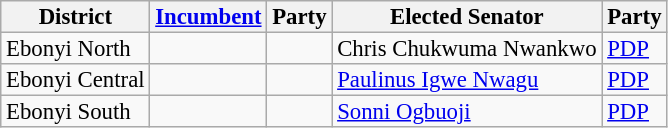<table class="sortable wikitable" style="font-size:95%;line-height:14px;">
<tr>
<th class="unsortable">District</th>
<th class="unsortable"><a href='#'>Incumbent</a></th>
<th>Party</th>
<th class="unsortable">Elected Senator</th>
<th>Party</th>
</tr>
<tr>
<td>Ebonyi North</td>
<td></td>
<td></td>
<td>Chris Chukwuma Nwankwo</td>
<td><a href='#'>PDP</a></td>
</tr>
<tr>
<td>Ebonyi Central</td>
<td></td>
<td></td>
<td><a href='#'>Paulinus Igwe Nwagu</a></td>
<td><a href='#'>PDP</a></td>
</tr>
<tr>
<td>Ebonyi South</td>
<td></td>
<td></td>
<td><a href='#'>Sonni Ogbuoji</a></td>
<td><a href='#'>PDP</a></td>
</tr>
</table>
